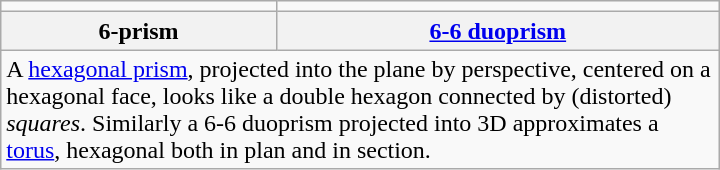<table class=wikitable width=480>
<tr>
<td></td>
<td></td>
</tr>
<tr>
<th>6-prism</th>
<th><a href='#'>6-6 duoprism</a></th>
</tr>
<tr>
<td colspan=2>A <a href='#'>hexagonal prism</a>, projected into the plane by perspective, centered on a hexagonal face, looks like a double hexagon connected by (distorted) <em>squares</em>. Similarly a 6-6 duoprism projected into 3D approximates a <a href='#'>torus</a>, hexagonal both in plan and in section.</td>
</tr>
</table>
